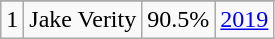<table class="wikitable">
<tr>
</tr>
<tr>
<td>1</td>
<td>Jake Verity</td>
<td><abbr>90.5%</abbr></td>
<td><a href='#'>2019</a></td>
</tr>
</table>
